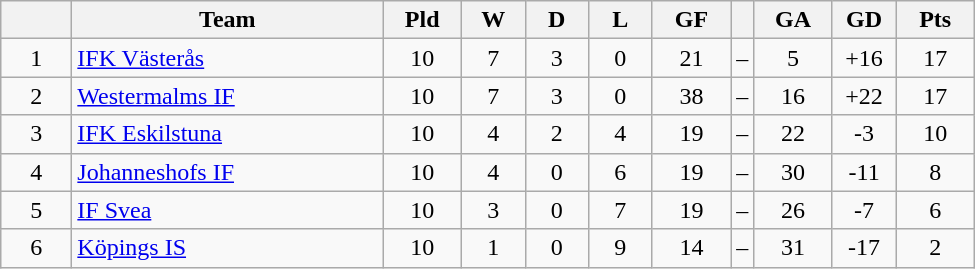<table class="wikitable" style="text-align: center;">
<tr>
<th style="width: 40px;"></th>
<th style="width: 200px;">Team</th>
<th style="width: 45px;">Pld</th>
<th style="width: 35px;">W</th>
<th style="width: 35px;">D</th>
<th style="width: 35px;">L</th>
<th style="width: 45px;">GF</th>
<th></th>
<th style="width: 45px;">GA</th>
<th style="width: 35px;">GD</th>
<th style="width: 45px;">Pts</th>
</tr>
<tr>
<td>1</td>
<td style="text-align: left;"><a href='#'>IFK Västerås</a></td>
<td>10</td>
<td>7</td>
<td>3</td>
<td>0</td>
<td>21</td>
<td>–</td>
<td>5</td>
<td>+16</td>
<td>17</td>
</tr>
<tr>
<td>2</td>
<td style="text-align: left;"><a href='#'>Westermalms IF</a></td>
<td>10</td>
<td>7</td>
<td>3</td>
<td>0</td>
<td>38</td>
<td>–</td>
<td>16</td>
<td>+22</td>
<td>17</td>
</tr>
<tr>
<td>3</td>
<td style="text-align: left;"><a href='#'>IFK Eskilstuna</a></td>
<td>10</td>
<td>4</td>
<td>2</td>
<td>4</td>
<td>19</td>
<td>–</td>
<td>22</td>
<td>-3</td>
<td>10</td>
</tr>
<tr>
<td>4</td>
<td style="text-align: left;"><a href='#'>Johanneshofs IF</a></td>
<td>10</td>
<td>4</td>
<td>0</td>
<td>6</td>
<td>19</td>
<td>–</td>
<td>30</td>
<td>-11</td>
<td>8</td>
</tr>
<tr>
<td>5</td>
<td style="text-align: left;"><a href='#'>IF Svea</a></td>
<td>10</td>
<td>3</td>
<td>0</td>
<td>7</td>
<td>19</td>
<td>–</td>
<td>26</td>
<td>-7</td>
<td>6</td>
</tr>
<tr>
<td>6</td>
<td style="text-align: left;"><a href='#'>Köpings IS</a></td>
<td>10</td>
<td>1</td>
<td>0</td>
<td>9</td>
<td>14</td>
<td>–</td>
<td>31</td>
<td>-17</td>
<td>2</td>
</tr>
</table>
